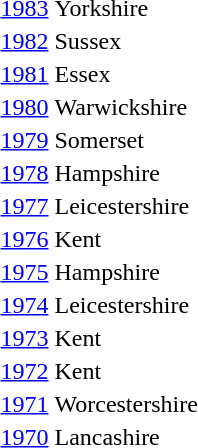<table>
<tr>
<td><a href='#'>1983</a></td>
<td>Yorkshire</td>
</tr>
<tr>
<td><a href='#'>1982</a></td>
<td>Sussex</td>
</tr>
<tr>
<td><a href='#'>1981</a></td>
<td>Essex</td>
</tr>
<tr>
<td><a href='#'>1980</a></td>
<td>Warwickshire</td>
</tr>
<tr>
<td><a href='#'>1979</a></td>
<td>Somerset</td>
</tr>
<tr>
<td><a href='#'>1978</a></td>
<td>Hampshire</td>
</tr>
<tr>
<td><a href='#'>1977</a></td>
<td>Leicestershire</td>
</tr>
<tr>
<td><a href='#'>1976</a></td>
<td>Kent</td>
</tr>
<tr>
<td><a href='#'>1975</a></td>
<td>Hampshire</td>
</tr>
<tr>
<td><a href='#'>1974</a></td>
<td>Leicestershire</td>
</tr>
<tr>
<td><a href='#'>1973</a></td>
<td>Kent</td>
</tr>
<tr>
<td><a href='#'>1972</a></td>
<td>Kent</td>
</tr>
<tr>
<td><a href='#'>1971</a></td>
<td>Worcestershire</td>
</tr>
<tr>
<td><a href='#'>1970</a></td>
<td>Lancashire</td>
</tr>
</table>
